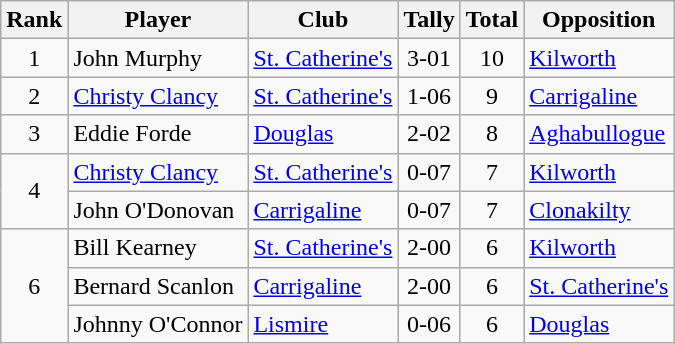<table class="wikitable">
<tr>
<th>Rank</th>
<th>Player</th>
<th>Club</th>
<th>Tally</th>
<th>Total</th>
<th>Opposition</th>
</tr>
<tr>
<td rowspan="1" style="text-align:center;">1</td>
<td>John Murphy</td>
<td><a href='#'>St. Catherine's</a></td>
<td align=center>3-01</td>
<td align=center>10</td>
<td><a href='#'>Kilworth</a></td>
</tr>
<tr>
<td rowspan="1" style="text-align:center;">2</td>
<td><a href='#'>Christy Clancy</a></td>
<td><a href='#'>St. Catherine's</a></td>
<td align=center>1-06</td>
<td align=center>9</td>
<td><a href='#'>Carrigaline</a></td>
</tr>
<tr>
<td rowspan="1" style="text-align:center;">3</td>
<td>Eddie Forde</td>
<td><a href='#'>Douglas</a></td>
<td align=center>2-02</td>
<td align=center>8</td>
<td><a href='#'>Aghabullogue</a></td>
</tr>
<tr>
<td rowspan="2" style="text-align:center;">4</td>
<td><a href='#'>Christy Clancy</a></td>
<td><a href='#'>St. Catherine's</a></td>
<td align=center>0-07</td>
<td align=center>7</td>
<td><a href='#'>Kilworth</a></td>
</tr>
<tr>
<td>John O'Donovan</td>
<td><a href='#'>Carrigaline</a></td>
<td align=center>0-07</td>
<td align=center>7</td>
<td><a href='#'>Clonakilty</a></td>
</tr>
<tr>
<td rowspan="3" style="text-align:center;">6</td>
<td>Bill Kearney</td>
<td><a href='#'>St. Catherine's</a></td>
<td align=center>2-00</td>
<td align=center>6</td>
<td><a href='#'>Kilworth</a></td>
</tr>
<tr>
<td>Bernard Scanlon</td>
<td><a href='#'>Carrigaline</a></td>
<td align=center>2-00</td>
<td align=center>6</td>
<td><a href='#'>St. Catherine's</a></td>
</tr>
<tr>
<td>Johnny O'Connor</td>
<td><a href='#'>Lismire</a></td>
<td align=center>0-06</td>
<td align=center>6</td>
<td><a href='#'>Douglas</a></td>
</tr>
</table>
